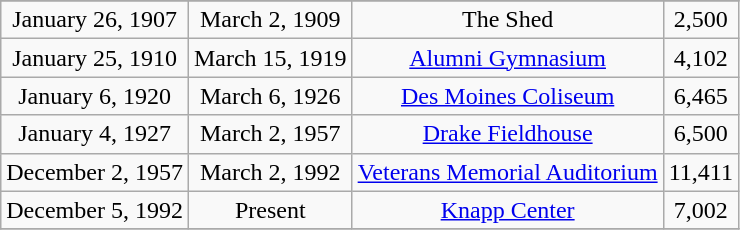<table class="wikitable" style="text-align:center">
<tr>
</tr>
<tr>
<td>January 26, 1907</td>
<td>March 2, 1909</td>
<td>The Shed</td>
<td>2,500</td>
</tr>
<tr>
<td>January 25, 1910</td>
<td>March 15, 1919</td>
<td><a href='#'>Alumni Gymnasium</a></td>
<td>4,102</td>
</tr>
<tr>
<td>January 6, 1920</td>
<td>March 6, 1926</td>
<td><a href='#'>Des Moines Coliseum</a></td>
<td>6,465</td>
</tr>
<tr>
<td>January 4, 1927</td>
<td>March 2, 1957</td>
<td><a href='#'>Drake Fieldhouse</a></td>
<td>6,500</td>
</tr>
<tr>
<td>December 2, 1957</td>
<td>March 2, 1992</td>
<td><a href='#'>Veterans Memorial Auditorium</a></td>
<td>11,411</td>
</tr>
<tr>
<td>December 5, 1992</td>
<td>Present</td>
<td><a href='#'>Knapp Center</a></td>
<td>7,002</td>
</tr>
<tr>
</tr>
</table>
